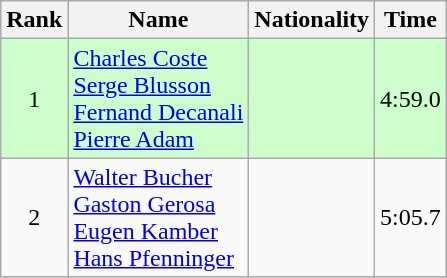<table class="wikitable sortable" style="text-align:center">
<tr>
<th>Rank</th>
<th>Name</th>
<th>Nationality</th>
<th>Time</th>
</tr>
<tr bgcolor=ccffcc>
<td>1</td>
<td align=left><a href='#'>Charles Coste</a><br><a href='#'>Serge Blusson</a><br><a href='#'>Fernand Decanali</a><br><a href='#'>Pierre Adam</a></td>
<td align=left></td>
<td>4:59.0</td>
</tr>
<tr>
<td>2</td>
<td align=left><a href='#'>Walter Bucher</a><br><a href='#'>Gaston Gerosa</a><br><a href='#'>Eugen Kamber</a><br><a href='#'>Hans Pfenninger</a></td>
<td align=left></td>
<td>5:05.7</td>
</tr>
</table>
